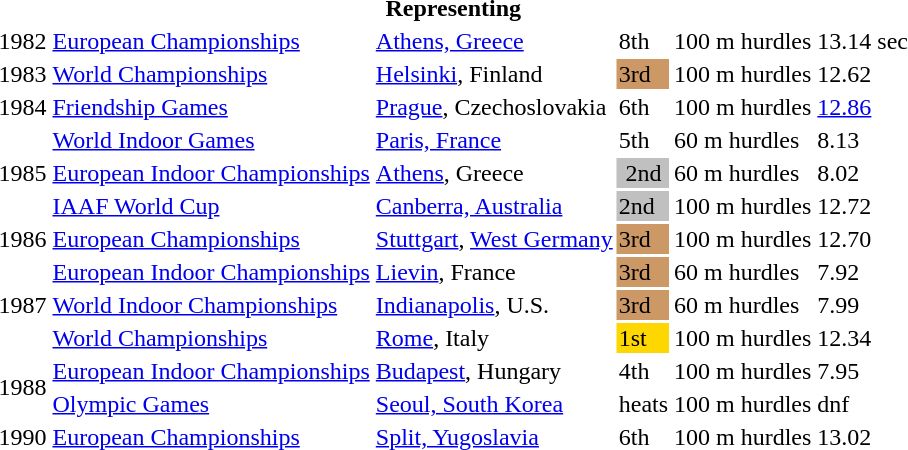<table>
<tr>
<th colspan="6">Representing </th>
</tr>
<tr>
<td>1982</td>
<td><a href='#'>European Championships</a></td>
<td><a href='#'>Athens, Greece</a></td>
<td>8th</td>
<td>100 m hurdles</td>
<td>13.14 sec</td>
</tr>
<tr>
<td>1983</td>
<td><a href='#'>World Championships</a></td>
<td><a href='#'>Helsinki</a>, Finland</td>
<td bgcolor="cc9966">3rd</td>
<td>100 m hurdles</td>
<td>12.62</td>
</tr>
<tr>
<td>1984</td>
<td><a href='#'>Friendship Games</a></td>
<td><a href='#'>Prague</a>, Czechoslovakia</td>
<td>6th</td>
<td>100 m hurdles</td>
<td><a href='#'>12.86</a></td>
</tr>
<tr>
<td rowspan=3>1985</td>
<td><a href='#'>World Indoor Games</a></td>
<td><a href='#'>Paris, France</a></td>
<td>5th</td>
<td>60 m hurdles</td>
<td>8.13</td>
</tr>
<tr>
<td><a href='#'>European Indoor Championships</a></td>
<td><a href='#'>Athens</a>, Greece</td>
<td bgcolor="silver" align="center">2nd</td>
<td>60 m hurdles</td>
<td>8.02</td>
</tr>
<tr>
<td><a href='#'>IAAF World Cup</a></td>
<td><a href='#'>Canberra, Australia</a></td>
<td bgcolor="silver">2nd</td>
<td>100 m hurdles</td>
<td>12.72</td>
</tr>
<tr>
<td>1986</td>
<td><a href='#'>European Championships</a></td>
<td><a href='#'>Stuttgart</a>, <a href='#'>West Germany</a></td>
<td bgcolor="cc9966">3rd</td>
<td>100 m hurdles</td>
<td>12.70</td>
</tr>
<tr>
<td rowspan=3>1987</td>
<td><a href='#'>European Indoor Championships</a></td>
<td><a href='#'>Lievin</a>, France</td>
<td bgcolor="cc9966">3rd</td>
<td>60 m hurdles</td>
<td>7.92</td>
</tr>
<tr>
<td><a href='#'>World Indoor Championships</a></td>
<td><a href='#'>Indianapolis</a>, U.S.</td>
<td bgcolor="cc9966">3rd</td>
<td>60 m hurdles</td>
<td>7.99</td>
</tr>
<tr>
<td><a href='#'>World Championships</a></td>
<td><a href='#'>Rome</a>, Italy</td>
<td bgcolor="gold">1st</td>
<td>100 m hurdles</td>
<td>12.34</td>
</tr>
<tr>
<td rowspan=2>1988</td>
<td><a href='#'>European Indoor Championships</a></td>
<td><a href='#'>Budapest</a>, Hungary</td>
<td>4th</td>
<td>100 m hurdles</td>
<td>7.95</td>
</tr>
<tr>
<td><a href='#'>Olympic Games</a></td>
<td><a href='#'>Seoul, South Korea</a></td>
<td>heats</td>
<td>100 m hurdles</td>
<td>dnf</td>
</tr>
<tr>
<td>1990</td>
<td><a href='#'>European Championships</a></td>
<td><a href='#'>Split, Yugoslavia</a></td>
<td>6th</td>
<td>100 m hurdles</td>
<td>13.02</td>
</tr>
</table>
